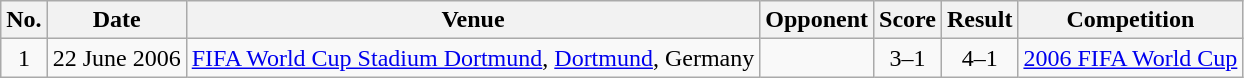<table class="wikitable sortable">
<tr>
<th scope="col">No.</th>
<th scope="col">Date</th>
<th scope="col">Venue</th>
<th scope="col">Opponent</th>
<th scope="col">Score</th>
<th scope="col">Result</th>
<th scope="col">Competition</th>
</tr>
<tr>
<td align="center">1</td>
<td>22 June 2006</td>
<td><a href='#'>FIFA World Cup Stadium Dortmund</a>, <a href='#'>Dortmund</a>, Germany</td>
<td></td>
<td align="center">3–1</td>
<td align="center">4–1</td>
<td><a href='#'>2006 FIFA World Cup</a></td>
</tr>
</table>
